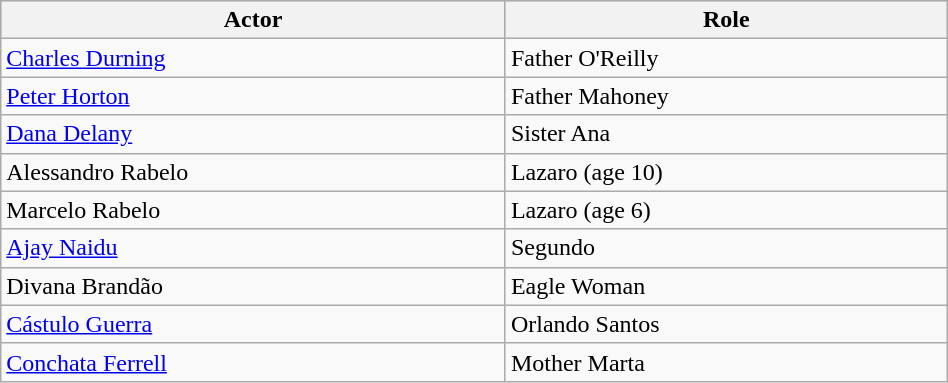<table class="wikitable" width="50%">
<tr bgcolor="#CCCCCC">
<th>Actor</th>
<th>Role</th>
</tr>
<tr>
<td><a href='#'>Charles Durning</a></td>
<td>Father O'Reilly</td>
</tr>
<tr>
<td><a href='#'>Peter Horton</a></td>
<td>Father Mahoney</td>
</tr>
<tr>
<td><a href='#'>Dana Delany</a></td>
<td>Sister Ana</td>
</tr>
<tr>
<td>Alessandro Rabelo</td>
<td>Lazaro (age 10)</td>
</tr>
<tr>
<td>Marcelo Rabelo</td>
<td>Lazaro (age 6)</td>
</tr>
<tr>
<td><a href='#'>Ajay Naidu</a></td>
<td>Segundo</td>
</tr>
<tr>
<td>Divana Brandão</td>
<td>Eagle Woman</td>
</tr>
<tr>
<td><a href='#'>Cástulo Guerra</a></td>
<td>Orlando Santos</td>
</tr>
<tr>
<td><a href='#'>Conchata Ferrell</a></td>
<td>Mother Marta</td>
</tr>
</table>
